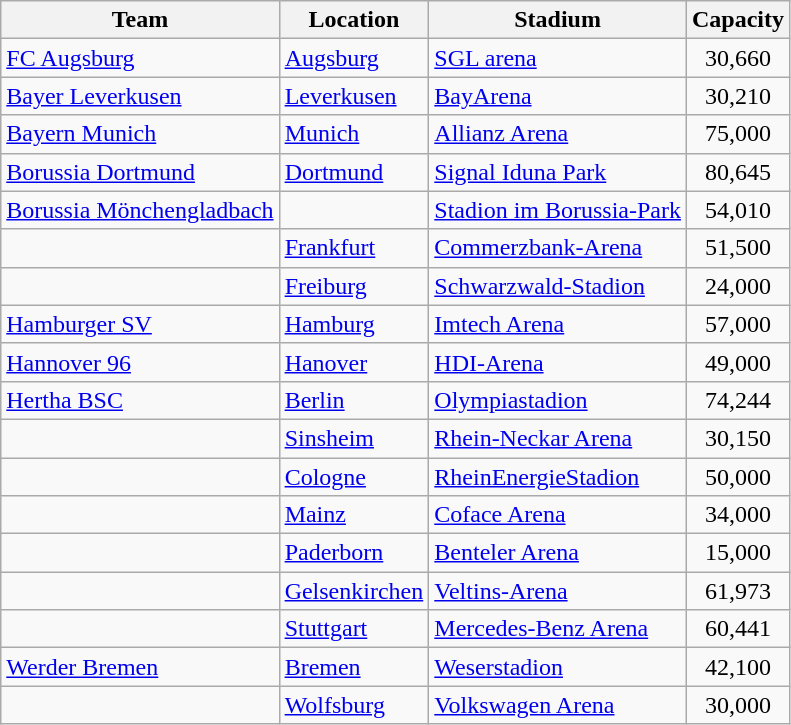<table class="wikitable sortable" style="text-align: left;">
<tr>
<th>Team</th>
<th>Location</th>
<th>Stadium</th>
<th>Capacity</th>
</tr>
<tr>
<td><a href='#'>FC Augsburg</a></td>
<td><a href='#'>Augsburg</a></td>
<td><a href='#'>SGL arena</a></td>
<td style="text-align:center;">30,660</td>
</tr>
<tr>
<td><a href='#'>Bayer Leverkusen</a></td>
<td><a href='#'>Leverkusen</a></td>
<td><a href='#'>BayArena</a></td>
<td style="text-align:center;">30,210</td>
</tr>
<tr>
<td><a href='#'>Bayern Munich</a></td>
<td><a href='#'>Munich</a></td>
<td><a href='#'>Allianz Arena</a></td>
<td style="text-align:center;">75,000</td>
</tr>
<tr>
<td><a href='#'>Borussia Dortmund</a></td>
<td><a href='#'>Dortmund</a></td>
<td><a href='#'>Signal Iduna Park</a></td>
<td style="text-align:center;">80,645</td>
</tr>
<tr>
<td><a href='#'>Borussia Mönchengladbach</a></td>
<td></td>
<td><a href='#'>Stadion im Borussia-Park</a></td>
<td style="text-align:center;">54,010</td>
</tr>
<tr>
<td></td>
<td><a href='#'>Frankfurt</a></td>
<td><a href='#'>Commerzbank-Arena</a></td>
<td style="text-align:center;">51,500</td>
</tr>
<tr>
<td></td>
<td><a href='#'>Freiburg</a></td>
<td><a href='#'>Schwarzwald-Stadion</a></td>
<td style="text-align:center;">24,000</td>
</tr>
<tr>
<td><a href='#'>Hamburger SV</a></td>
<td><a href='#'>Hamburg</a></td>
<td><a href='#'>Imtech Arena</a></td>
<td style="text-align:center;">57,000</td>
</tr>
<tr>
<td><a href='#'>Hannover 96</a></td>
<td><a href='#'>Hanover</a></td>
<td><a href='#'>HDI-Arena</a></td>
<td style="text-align:center;">49,000</td>
</tr>
<tr>
<td><a href='#'>Hertha BSC</a></td>
<td><a href='#'>Berlin</a></td>
<td><a href='#'>Olympiastadion</a></td>
<td style="text-align:center;">74,244</td>
</tr>
<tr>
<td></td>
<td><a href='#'>Sinsheim</a></td>
<td><a href='#'>Rhein-Neckar Arena</a></td>
<td style="text-align:center;">30,150</td>
</tr>
<tr>
<td></td>
<td><a href='#'>Cologne</a></td>
<td><a href='#'>RheinEnergieStadion</a></td>
<td style="text-align:center;">50,000</td>
</tr>
<tr>
<td></td>
<td><a href='#'>Mainz</a></td>
<td><a href='#'>Coface Arena</a></td>
<td style="text-align:center;">34,000</td>
</tr>
<tr>
<td></td>
<td><a href='#'>Paderborn</a></td>
<td><a href='#'>Benteler Arena</a></td>
<td style="text-align:center;">15,000</td>
</tr>
<tr>
<td></td>
<td><a href='#'>Gelsenkirchen</a></td>
<td><a href='#'>Veltins-Arena</a></td>
<td style="text-align:center;">61,973</td>
</tr>
<tr>
<td></td>
<td><a href='#'>Stuttgart</a></td>
<td><a href='#'>Mercedes-Benz Arena</a></td>
<td style="text-align:center;">60,441</td>
</tr>
<tr>
<td><a href='#'>Werder Bremen</a></td>
<td><a href='#'>Bremen</a></td>
<td><a href='#'>Weserstadion</a></td>
<td style="text-align:center;">42,100</td>
</tr>
<tr>
<td></td>
<td><a href='#'>Wolfsburg</a></td>
<td><a href='#'>Volkswagen Arena</a></td>
<td style="text-align:center;">30,000</td>
</tr>
</table>
